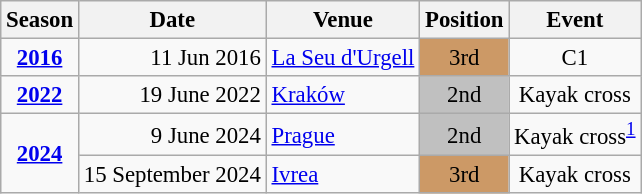<table class="wikitable" style="text-align:center; font-size:95%;">
<tr>
<th>Season</th>
<th>Date</th>
<th>Venue</th>
<th>Position</th>
<th>Event</th>
</tr>
<tr>
<td><strong><a href='#'>2016</a></strong></td>
<td align=right>11 Jun 2016</td>
<td align=left><a href='#'>La Seu d'Urgell</a></td>
<td bgcolor=cc9966>3rd</td>
<td>C1</td>
</tr>
<tr>
<td><strong><a href='#'>2022</a></strong></td>
<td align=right>19 June 2022</td>
<td align=left><a href='#'>Kraków</a></td>
<td bgcolor=silver>2nd</td>
<td>Kayak cross</td>
</tr>
<tr>
<td rowspan=2><strong><a href='#'>2024</a></strong></td>
<td align=right>9 June 2024</td>
<td align=left><a href='#'>Prague</a></td>
<td bgcolor=silver>2nd</td>
<td>Kayak cross<sup><a href='#'>1</a></sup></td>
</tr>
<tr>
<td align=right>15 September 2024</td>
<td align=left><a href='#'>Ivrea</a></td>
<td bgcolor=cc9966>3rd</td>
<td>Kayak cross</td>
</tr>
</table>
